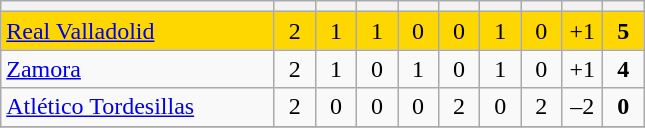<table class="wikitable" style="text-align: center;">
<tr>
<th width="175"></th>
<th width="20"></th>
<th width="20"></th>
<th width="20"></th>
<th width="20"></th>
<th width="20"></th>
<th width="20"></th>
<th width="20"></th>
<th width="20"></th>
<th width="20"></th>
</tr>
<tr bgcolor=gold>
<td align=left> <a href='#'>Real Valladolid</a></td>
<td>2</td>
<td>1</td>
<td>1</td>
<td>0</td>
<td>0</td>
<td>1</td>
<td>0</td>
<td>+1</td>
<td><strong>5</strong></td>
</tr>
<tr>
<td align=left> <a href='#'>Zamora</a></td>
<td>2</td>
<td>1</td>
<td>0</td>
<td>1</td>
<td>0</td>
<td>1</td>
<td>0</td>
<td>+1</td>
<td><strong>4</strong></td>
</tr>
<tr>
<td align=left> <a href='#'>Atlético Tordesillas</a></td>
<td>2</td>
<td>0</td>
<td>0</td>
<td>0</td>
<td>2</td>
<td>0</td>
<td>2</td>
<td>–2</td>
<td><strong>0</strong></td>
</tr>
<tr>
</tr>
</table>
